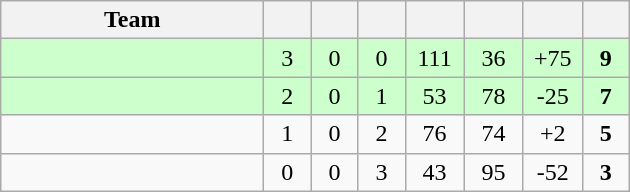<table class="wikitable" style="text-align:center;">
<tr>
<th style="width:10.5em;">Team</th>
<th style="width:1.5em;"></th>
<th style="width:1.5em;"></th>
<th style="width:1.5em;"></th>
<th style="width:2.0em;"></th>
<th style="width:2.0em;"></th>
<th style="width:2.0em;"></th>
<th style="width:1.5em;"></th>
</tr>
<tr bgcolor=#cfc>
<td align="left"></td>
<td>3</td>
<td>0</td>
<td>0</td>
<td>111</td>
<td>36</td>
<td>+75</td>
<td><strong>9</strong></td>
</tr>
<tr bgcolor=#cfc>
<td align="left"></td>
<td>2</td>
<td>0</td>
<td>1</td>
<td>53</td>
<td>78</td>
<td>-25</td>
<td><strong>7</strong></td>
</tr>
<tr>
<td align="left"></td>
<td>1</td>
<td>0</td>
<td>2</td>
<td>76</td>
<td>74</td>
<td>+2</td>
<td><strong>5</strong></td>
</tr>
<tr>
<td align="left"></td>
<td>0</td>
<td>0</td>
<td>3</td>
<td>43</td>
<td>95</td>
<td>-52</td>
<td><strong>3</strong></td>
</tr>
</table>
